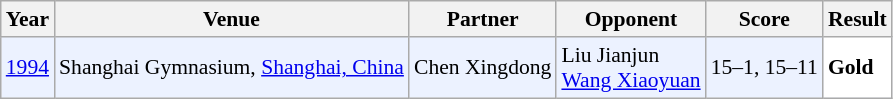<table class="sortable wikitable" style="font-size: 90%;">
<tr>
<th>Year</th>
<th>Venue</th>
<th>Partner</th>
<th>Opponent</th>
<th>Score</th>
<th>Result</th>
</tr>
<tr style="background:#ECF2FF">
<td align="center"><a href='#'>1994</a></td>
<td align="left">Shanghai Gymnasium, <a href='#'>Shanghai, China</a></td>
<td align="left"> Chen Xingdong</td>
<td align="left"> Liu Jianjun <br>  <a href='#'>Wang Xiaoyuan</a></td>
<td align="left">15–1, 15–11</td>
<td style="text-align:left; background:white"> <strong>Gold</strong></td>
</tr>
</table>
